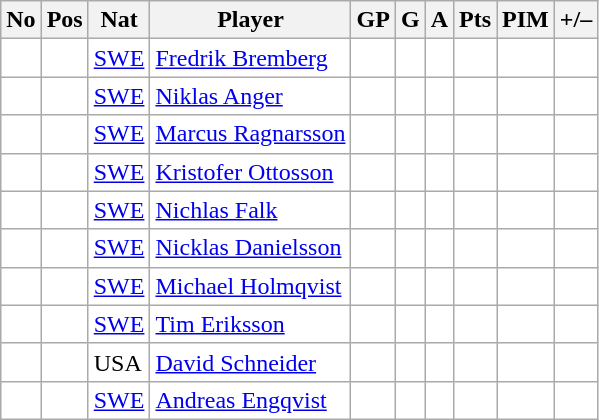<table class="wikitable sortable" text-align:center;">
<tr>
<th>No</th>
<th>Pos</th>
<th>Nat</th>
<th>Player</th>
<th>GP</th>
<th>G</th>
<th>A</th>
<th>Pts</th>
<th>PIM</th>
<th>+/–</th>
</tr>
<tr bgcolor="#ffffff">
<td></td>
<td></td>
<td> <a href='#'>SWE</a></td>
<td><a href='#'>Fredrik Bremberg</a></td>
<td></td>
<td></td>
<td></td>
<td></td>
<td></td>
<td></td>
</tr>
<tr bgcolor="#ffffff">
<td></td>
<td></td>
<td> <a href='#'>SWE</a></td>
<td><a href='#'>Niklas Anger</a></td>
<td></td>
<td></td>
<td></td>
<td></td>
<td></td>
<td></td>
</tr>
<tr bgcolor="#ffffff">
<td></td>
<td></td>
<td> <a href='#'>SWE</a></td>
<td><a href='#'>Marcus Ragnarsson</a></td>
<td></td>
<td></td>
<td></td>
<td></td>
<td></td>
<td></td>
</tr>
<tr bgcolor="#ffffff">
<td></td>
<td></td>
<td> <a href='#'>SWE</a></td>
<td><a href='#'>Kristofer Ottosson</a></td>
<td></td>
<td></td>
<td></td>
<td></td>
<td></td>
<td></td>
</tr>
<tr bgcolor="#ffffff">
<td></td>
<td></td>
<td> <a href='#'>SWE</a></td>
<td><a href='#'>Nichlas Falk</a></td>
<td></td>
<td></td>
<td></td>
<td></td>
<td></td>
<td></td>
</tr>
<tr bgcolor="#ffffff">
<td></td>
<td></td>
<td> <a href='#'>SWE</a></td>
<td><a href='#'>Nicklas Danielsson</a></td>
<td></td>
<td></td>
<td></td>
<td></td>
<td></td>
<td></td>
</tr>
<tr bgcolor="#ffffff">
<td></td>
<td></td>
<td> <a href='#'>SWE</a></td>
<td><a href='#'>Michael Holmqvist</a></td>
<td></td>
<td></td>
<td></td>
<td></td>
<td></td>
<td></td>
</tr>
<tr bgcolor="#ffffff">
<td></td>
<td></td>
<td> <a href='#'>SWE</a></td>
<td><a href='#'>Tim Eriksson</a></td>
<td></td>
<td></td>
<td></td>
<td></td>
<td></td>
<td></td>
</tr>
<tr bgcolor="#ffffff">
<td></td>
<td></td>
<td> USA</td>
<td><a href='#'>David Schneider</a></td>
<td></td>
<td></td>
<td></td>
<td></td>
<td></td>
<td></td>
</tr>
<tr bgcolor="#ffffff">
<td></td>
<td></td>
<td> <a href='#'>SWE</a></td>
<td><a href='#'>Andreas Engqvist</a></td>
<td></td>
<td></td>
<td></td>
<td></td>
<td></td>
<td></td>
</tr>
</table>
